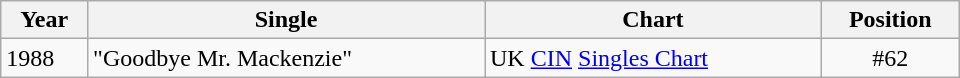<table class="wikitable" style="width: 40em;">
<tr>
<th align="left">Year</th>
<th align="left">Single</th>
<th align="left">Chart</th>
<th align="left">Position</th>
</tr>
<tr>
<td align="left">1988</td>
<td align="left">"Goodbye Mr. Mackenzie"</td>
<td align="left">UK <a href='#'>CIN</a> <a href='#'>Singles Chart</a></td>
<td align="center">#62 </td>
</tr>
</table>
